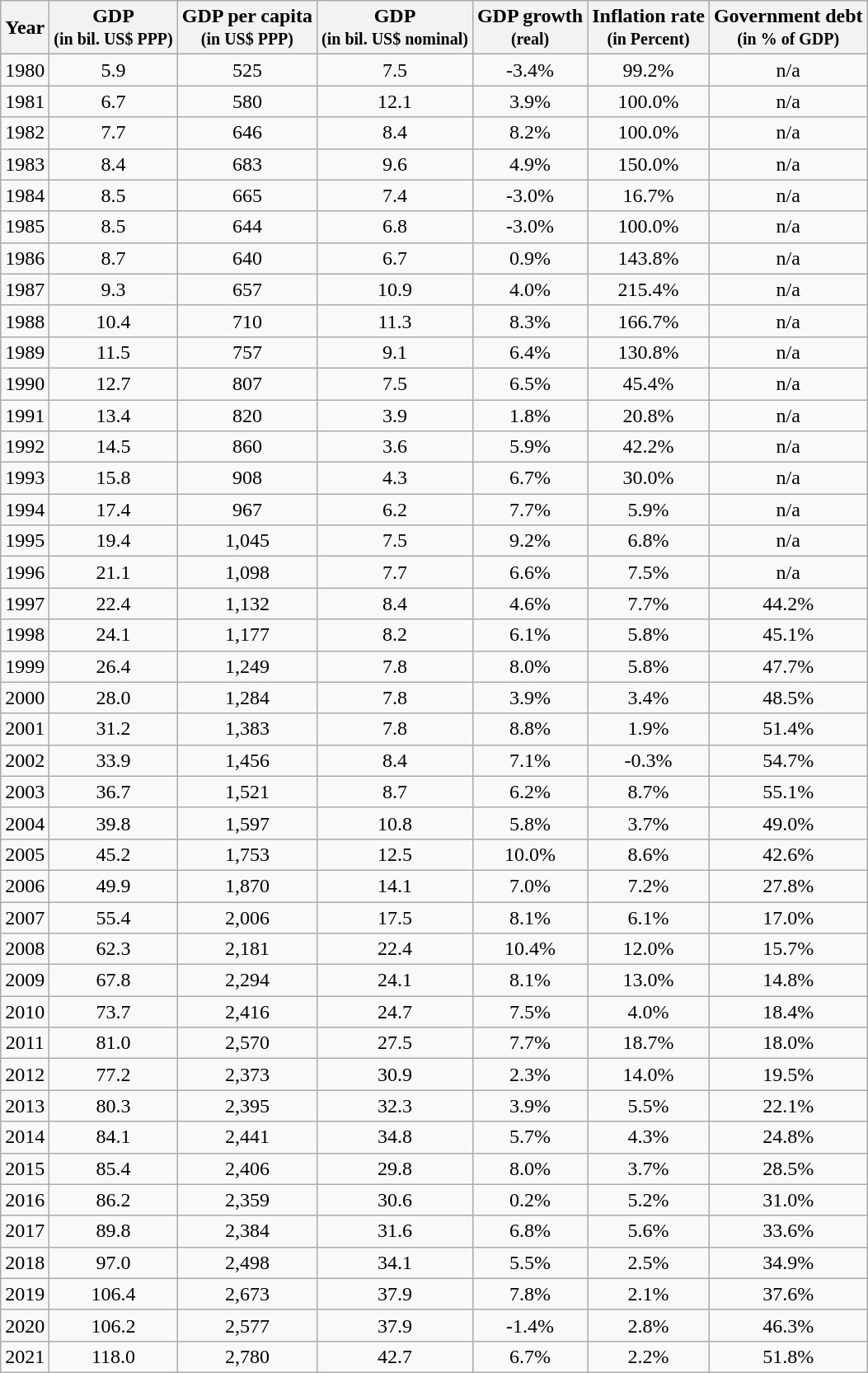<table class="wikitable" style="text-align:center;">
<tr>
<th>Year</th>
<th>GDP<br><small>(in bil. US$ PPP)</small></th>
<th>GDP per capita<br><small>(in US$ PPP)</small></th>
<th>GDP<br><small>(in bil. US$ nominal)</small></th>
<th>GDP growth<br><small>(real)</small></th>
<th>Inflation rate<br><small>(in Percent)</small></th>
<th>Government debt<br><small>(in % of GDP)</small></th>
</tr>
<tr>
<td>1980</td>
<td>5.9</td>
<td>525</td>
<td>7.5</td>
<td>-3.4%</td>
<td>99.2%</td>
<td>n/a</td>
</tr>
<tr>
<td>1981</td>
<td>6.7</td>
<td>580</td>
<td>12.1</td>
<td>3.9%</td>
<td>100.0%</td>
<td>n/a</td>
</tr>
<tr>
<td>1982</td>
<td>7.7</td>
<td>646</td>
<td>8.4</td>
<td>8.2%</td>
<td>100.0%</td>
<td>n/a</td>
</tr>
<tr>
<td>1983</td>
<td>8.4</td>
<td>683</td>
<td>9.6</td>
<td>4.9%</td>
<td>150.0%</td>
<td>n/a</td>
</tr>
<tr>
<td>1984</td>
<td>8.5</td>
<td>665</td>
<td>7.4</td>
<td>-3.0%</td>
<td>16.7%</td>
<td>n/a</td>
</tr>
<tr>
<td>1985</td>
<td>8.5</td>
<td>644</td>
<td>6.8</td>
<td>-3.0%</td>
<td>100.0%</td>
<td>n/a</td>
</tr>
<tr>
<td>1986</td>
<td>8.7</td>
<td>640</td>
<td>6.7</td>
<td>0.9%</td>
<td>143.8%</td>
<td>n/a</td>
</tr>
<tr>
<td>1987</td>
<td>9.3</td>
<td>657</td>
<td>10.9</td>
<td>4.0%</td>
<td>215.4%</td>
<td>n/a</td>
</tr>
<tr>
<td>1988</td>
<td>10.4</td>
<td>710</td>
<td>11.3</td>
<td>8.3%</td>
<td>166.7%</td>
<td>n/a</td>
</tr>
<tr>
<td>1989</td>
<td>11.5</td>
<td>757</td>
<td>9.1</td>
<td>6.4%</td>
<td>130.8%</td>
<td>n/a</td>
</tr>
<tr>
<td>1990</td>
<td>12.7</td>
<td>807</td>
<td>7.5</td>
<td>6.5%</td>
<td>45.4%</td>
<td>n/a</td>
</tr>
<tr>
<td>1991</td>
<td>13.4</td>
<td>820</td>
<td>3.9</td>
<td>1.8%</td>
<td>20.8%</td>
<td>n/a</td>
</tr>
<tr>
<td>1992</td>
<td>14.5</td>
<td>860</td>
<td>3.6</td>
<td>5.9%</td>
<td>42.2%</td>
<td>n/a</td>
</tr>
<tr>
<td>1993</td>
<td>15.8</td>
<td>908</td>
<td>4.3</td>
<td>6.7%</td>
<td>30.0%</td>
<td>n/a</td>
</tr>
<tr>
<td>1994</td>
<td>17.4</td>
<td>967</td>
<td>6.2</td>
<td>7.7%</td>
<td>5.9%</td>
<td>n/a</td>
</tr>
<tr>
<td>1995</td>
<td>19.4</td>
<td>1,045</td>
<td>7.5</td>
<td>9.2%</td>
<td>6.8%</td>
<td>n/a</td>
</tr>
<tr>
<td>1996</td>
<td>21.1</td>
<td>1,098</td>
<td>7.7</td>
<td>6.6%</td>
<td>7.5%</td>
<td>n/a</td>
</tr>
<tr>
<td>1997</td>
<td>22.4</td>
<td>1,132</td>
<td>8.4</td>
<td>4.6%</td>
<td>7.7%</td>
<td>44.2%</td>
</tr>
<tr>
<td>1998</td>
<td>24.1</td>
<td>1,177</td>
<td>8.2</td>
<td>6.1%</td>
<td>5.8%</td>
<td>45.1%</td>
</tr>
<tr>
<td>1999</td>
<td>26.4</td>
<td>1,249</td>
<td>7.8</td>
<td>8.0%</td>
<td>5.8%</td>
<td>47.7%</td>
</tr>
<tr>
<td>2000</td>
<td>28.0</td>
<td>1,284</td>
<td>7.8</td>
<td>3.9%</td>
<td>3.4%</td>
<td>48.5%</td>
</tr>
<tr>
<td>2001</td>
<td>31.2</td>
<td>1,383</td>
<td>7.8</td>
<td>8.8%</td>
<td>1.9%</td>
<td>51.4%</td>
</tr>
<tr>
<td>2002</td>
<td>33.9</td>
<td>1,456</td>
<td>8.4</td>
<td>7.1%</td>
<td>-0.3%</td>
<td>54.7%</td>
</tr>
<tr>
<td>2003</td>
<td>36.7</td>
<td>1,521</td>
<td>8.7</td>
<td>6.2%</td>
<td>8.7%</td>
<td>55.1%</td>
</tr>
<tr>
<td>2004</td>
<td>39.8</td>
<td>1,597</td>
<td>10.8</td>
<td>5.8%</td>
<td>3.7%</td>
<td>49.0%</td>
</tr>
<tr>
<td>2005</td>
<td>45.2</td>
<td>1,753</td>
<td>12.5</td>
<td>10.0%</td>
<td>8.6%</td>
<td>42.6%</td>
</tr>
<tr>
<td>2006</td>
<td>49.9</td>
<td>1,870</td>
<td>14.1</td>
<td>7.0%</td>
<td>7.2%</td>
<td>27.8%</td>
</tr>
<tr>
<td>2007</td>
<td>55.4</td>
<td>2,006</td>
<td>17.5</td>
<td>8.1%</td>
<td>6.1%</td>
<td>17.0%</td>
</tr>
<tr>
<td>2008</td>
<td>62.3</td>
<td>2,181</td>
<td>22.4</td>
<td>10.4%</td>
<td>12.0%</td>
<td>15.7%</td>
</tr>
<tr>
<td>2009</td>
<td>67.8</td>
<td>2,294</td>
<td>24.1</td>
<td>8.1%</td>
<td>13.0%</td>
<td>14.8%</td>
</tr>
<tr>
<td>2010</td>
<td>73.7</td>
<td>2,416</td>
<td>24.7</td>
<td>7.5%</td>
<td>4.0%</td>
<td>18.4%</td>
</tr>
<tr>
<td>2011</td>
<td>81.0</td>
<td>2,570</td>
<td>27.5</td>
<td>7.7%</td>
<td>18.7%</td>
<td>18.0%</td>
</tr>
<tr>
<td>2012</td>
<td>77.2</td>
<td>2,373</td>
<td>30.9</td>
<td>2.3%</td>
<td>14.0%</td>
<td>19.5%</td>
</tr>
<tr>
<td>2013</td>
<td>80.3</td>
<td>2,395</td>
<td>32.3</td>
<td>3.9%</td>
<td>5.5%</td>
<td>22.1%</td>
</tr>
<tr>
<td>2014</td>
<td>84.1</td>
<td>2,441</td>
<td>34.8</td>
<td>5.7%</td>
<td>4.3%</td>
<td>24.8%</td>
</tr>
<tr>
<td>2015</td>
<td>85.4</td>
<td>2,406</td>
<td>29.8</td>
<td>8.0%</td>
<td>3.7%</td>
<td>28.5%</td>
</tr>
<tr>
<td>2016</td>
<td>86.2</td>
<td>2,359</td>
<td>30.6</td>
<td>0.2%</td>
<td>5.2%</td>
<td>31.0%</td>
</tr>
<tr>
<td>2017</td>
<td>89.8</td>
<td>2,384</td>
<td>31.6</td>
<td>6.8%</td>
<td>5.6%</td>
<td>33.6%</td>
</tr>
<tr>
<td>2018</td>
<td>97.0</td>
<td>2,498</td>
<td>34.1</td>
<td>5.5%</td>
<td>2.5%</td>
<td>34.9%</td>
</tr>
<tr>
<td>2019</td>
<td>106.4</td>
<td>2,673</td>
<td>37.9</td>
<td>7.8%</td>
<td>2.1%</td>
<td>37.6%</td>
</tr>
<tr>
<td>2020</td>
<td>106.2</td>
<td>2,577</td>
<td>37.9</td>
<td>-1.4%</td>
<td>2.8%</td>
<td>46.3%</td>
</tr>
<tr>
<td>2021</td>
<td>118.0</td>
<td>2,780</td>
<td>42.7</td>
<td>6.7%</td>
<td>2.2%</td>
<td>51.8%</td>
</tr>
</table>
